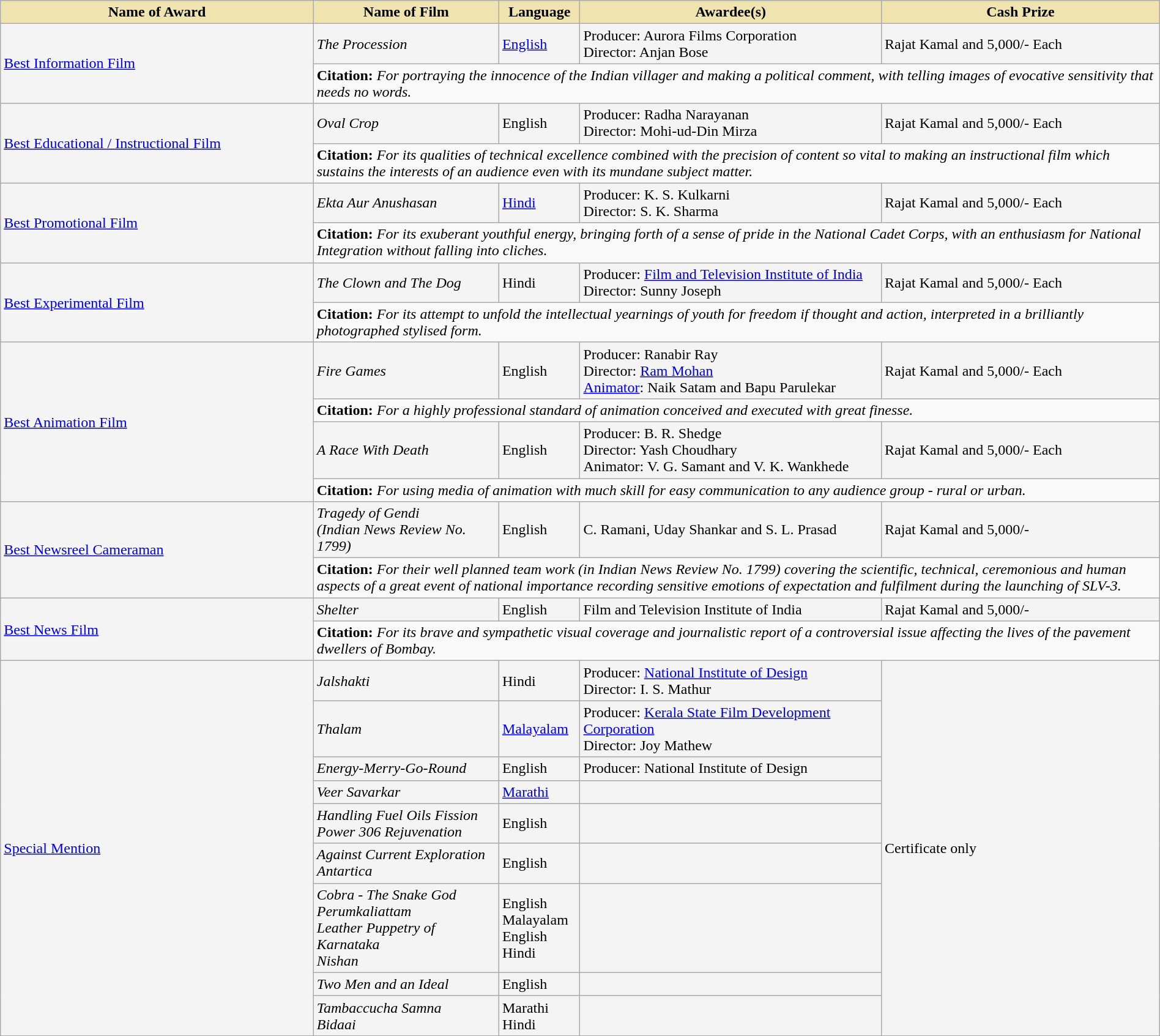<table class="wikitable" style="width:100%;">
<tr>
<th style="background-color:#EFE4B0;width:27%;">Name of Award</th>
<th style="background-color:#EFE4B0;width:16%;">Name of Film</th>
<th style="background-color:#EFE4B0;width:7%;">Language</th>
<th style="background-color:#EFE4B0;width:26%;">Awardee(s)</th>
<th style="background-color:#EFE4B0;width:24%;">Cash Prize</th>
</tr>
<tr style="background-color:#F4F4F4">
<td rowspan="2"><a href='#'>Best Information Film</a></td>
<td><em>The Procession</em></td>
<td><a href='#'>English</a></td>
<td>Producer: Aurora Films Corporation<br>Director: Anjan Bose</td>
<td>Rajat Kamal and 5,000/- Each</td>
</tr>
<tr style="background-color:#F9F9F9">
<td colspan="4"><strong>Citation:</strong> <em>For portraying the innocence of the Indian villager and making a political comment, with telling images of evocative sensitivity that needs no words.</em></td>
</tr>
<tr style="background-color:#F4F4F4">
<td rowspan="2"><a href='#'>Best Educational / Instructional Film</a></td>
<td><em>Oval Crop</em></td>
<td>English</td>
<td>Producer: Radha Narayanan<br>Director: Mohi-ud-Din Mirza</td>
<td>Rajat Kamal and 5,000/- Each</td>
</tr>
<tr style="background-color:#F9F9F9">
<td colspan="4"><strong>Citation:</strong> <em>For its qualities of technical excellence combined with the precision of content so vital to making an instructional film which sustains the interests of an audience even with its mundane subject matter.</em></td>
</tr>
<tr style="background-color:#F4F4F4">
<td rowspan="2"><a href='#'>Best Promotional Film</a></td>
<td><em>Ekta Aur Anushasan</em></td>
<td><a href='#'>Hindi</a></td>
<td>Producer: K. S. Kulkarni<br>Director: S. K. Sharma</td>
<td>Rajat Kamal and 5,000/- Each</td>
</tr>
<tr style="background-color:#F9F9F9">
<td colspan="4"><strong>Citation:</strong> <em>For its exuberant youthful energy, bringing forth of a sense of pride in the National Cadet Corps, with an enthusiasm for National Integration without falling into cliches.</em></td>
</tr>
<tr style="background-color:#F4F4F4">
<td rowspan="2"><a href='#'>Best Experimental Film</a></td>
<td><em>The Clown and The Dog</em></td>
<td>Hindi</td>
<td>Producer: <a href='#'>Film and Television Institute of India</a><br>Director: Sunny Joseph</td>
<td>Rajat Kamal and 5,000/- Each</td>
</tr>
<tr style="background-color:#F9F9F9">
<td colspan="4"><strong>Citation:</strong> <em>For its attempt to unfold the intellectual yearnings of youth for freedom if thought and action, interpreted in a brilliantly photographed stylised form.</em></td>
</tr>
<tr style="background-color:#F4F4F4">
<td rowspan="4"><a href='#'>Best Animation Film</a></td>
<td><em>Fire Games</em></td>
<td>English</td>
<td>Producer: Ranabir Ray<br>Director: <a href='#'>Ram Mohan</a><br><a href='#'>Animator</a>: Naik Satam and Bapu Parulekar</td>
<td>Rajat Kamal and 5,000/- Each</td>
</tr>
<tr style="background-color:#F9F9F9">
<td colspan="4"><strong>Citation:</strong> <em>For a highly professional standard of animation conceived and executed with great finesse.</em></td>
</tr>
<tr style="background-color:#F4F4F4">
<td><em>A Race With Death</em></td>
<td>English</td>
<td>Producer: B. R. Shedge<br>Director: Yash Choudhary<br>Animator: V. G. Samant and V. K. Wankhede</td>
<td>Rajat Kamal and 5,000/- Each</td>
</tr>
<tr style="background-color:#F9F9F9">
<td colspan="4"><strong>Citation:</strong> <em>For using media of animation with much skill for easy communication to any audience group - rural or urban.</em></td>
</tr>
<tr style="background-color:#F4F4F4">
<td rowspan="2"><a href='#'>Best Newsreel Cameraman</a></td>
<td><em>Tragedy of Gendi<br>(Indian News Review No. 1799)</em></td>
<td>English</td>
<td>C. Ramani, Uday Shankar and S. L. Prasad</td>
<td>Rajat Kamal and 5,000/-</td>
</tr>
<tr style="background-color:#F9F9F9">
<td colspan="4"><strong>Citation:</strong> <em>For their well planned team work (in Indian News Review No. 1799) covering the scientific, technical, ceremonious and human aspects of a great event of national importance recording sensitive emotions of expectation and fulfilment during the launching of SLV-3.</em></td>
</tr>
<tr style="background-color:#F4F4F4">
<td rowspan="2"><a href='#'>Best News Film</a></td>
<td><em>Shelter</em></td>
<td>English</td>
<td>Film and Television Institute of India</td>
<td>Rajat Kamal and 5,000/-</td>
</tr>
<tr style="background-color:#F9F9F9">
<td colspan="4"><strong>Citation:</strong> <em>For its brave and sympathetic visual coverage and journalistic report of a controversial issue affecting the lives of the pavement dwellers of Bombay.</em></td>
</tr>
<tr style="background-color:#F4F4F4">
<td rowspan="9"><a href='#'>Special Mention</a></td>
<td><em>Jalshakti</em></td>
<td>Hindi</td>
<td>Producer: <a href='#'>National Institute of Design</a><br>Director: I. S. Mathur</td>
<td rowspan="9">Certificate only</td>
</tr>
<tr style="background-color:#F4F4F4">
<td><em>Thalam</em></td>
<td><a href='#'>Malayalam</a></td>
<td>Producer: <a href='#'>Kerala State Film Development Corporation</a><br>Director: Joy Mathew</td>
</tr>
<tr style="background-color:#F4F4F4">
<td><em>Energy-Merry-Go-Round</em></td>
<td>English</td>
<td>Producer: National Institute of Design</td>
</tr>
<tr style="background-color:#F4F4F4">
<td><em>Veer Savarkar</em><br></td>
<td><a href='#'>Marathi</a></td>
<td></td>
</tr>
<tr style="background-color:#F4F4F4">
<td><em>Handling Fuel Oils Fission Power 306 Rejuvenation</em><br></td>
<td>English</td>
<td></td>
</tr>
<tr style="background-color:#F4F4F4">
<td><em>Against Current Exploration Antartica</em><br></td>
<td>English</td>
<td></td>
</tr>
<tr style="background-color:#F4F4F4">
<td><em>Cobra - The Snake God</em><br><em>Perumkaliattam</em><br><em>Leather Puppetry of Karnataka</em><br><em>Nishan</em><br></td>
<td>English<br>Malayalam<br>English<br>Hindi</td>
<td></td>
</tr>
<tr style="background-color:#F4F4F4">
<td><em>Two Men and an Ideal</em><br></td>
<td>English</td>
<td></td>
</tr>
<tr style="background-color:#F4F4F4">
<td><em>Tambaccucha Samna</em><br><em>Bidaai</em><br></td>
<td>Marathi<br>Hindi</td>
<td></td>
</tr>
</table>
